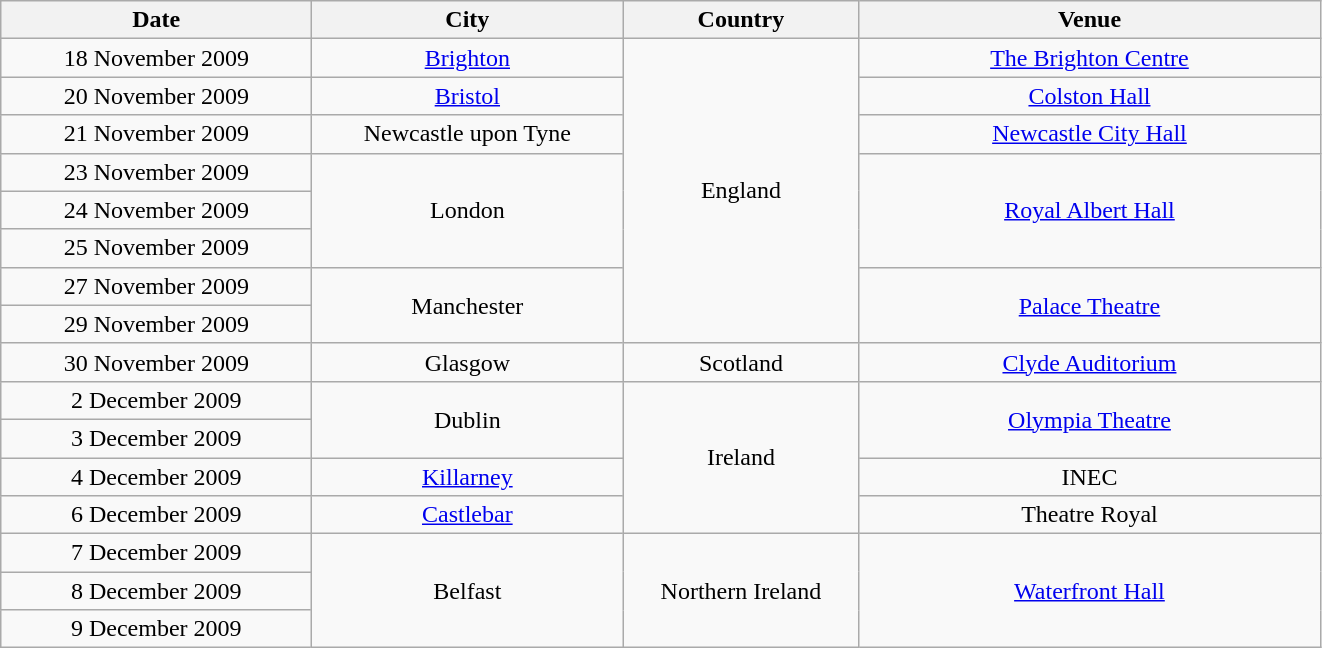<table class="wikitable" style="text-align:center;">
<tr>
<th style="width:200px;">Date</th>
<th style="width:200px;">City</th>
<th style="width:150px;">Country</th>
<th style="width:300px;">Venue</th>
</tr>
<tr>
<td>18 November 2009</td>
<td><a href='#'>Brighton</a></td>
<td rowspan="8">England</td>
<td><a href='#'>The Brighton Centre</a></td>
</tr>
<tr>
<td>20 November 2009</td>
<td><a href='#'>Bristol</a></td>
<td><a href='#'>Colston Hall</a></td>
</tr>
<tr>
<td>21 November 2009</td>
<td>Newcastle upon Tyne</td>
<td><a href='#'>Newcastle City Hall</a></td>
</tr>
<tr>
<td>23 November 2009</td>
<td rowspan="3">London</td>
<td rowspan="3"><a href='#'>Royal Albert Hall</a></td>
</tr>
<tr>
<td>24 November 2009</td>
</tr>
<tr>
<td>25 November 2009</td>
</tr>
<tr>
<td>27 November 2009</td>
<td rowspan="2">Manchester</td>
<td rowspan="2"><a href='#'>Palace Theatre</a></td>
</tr>
<tr>
<td>29 November 2009</td>
</tr>
<tr>
<td>30 November 2009</td>
<td>Glasgow</td>
<td>Scotland</td>
<td><a href='#'>Clyde Auditorium</a></td>
</tr>
<tr>
<td>2 December 2009</td>
<td rowspan="2">Dublin</td>
<td rowspan="4">Ireland</td>
<td rowspan="2"><a href='#'>Olympia Theatre</a></td>
</tr>
<tr>
<td>3 December 2009</td>
</tr>
<tr>
<td>4 December 2009</td>
<td><a href='#'>Killarney</a></td>
<td>INEC</td>
</tr>
<tr>
<td>6 December 2009</td>
<td><a href='#'>Castlebar</a></td>
<td>Theatre Royal</td>
</tr>
<tr>
<td>7 December 2009</td>
<td rowspan="3">Belfast</td>
<td rowspan="3">Northern Ireland</td>
<td rowspan="3"><a href='#'>Waterfront Hall</a></td>
</tr>
<tr>
<td>8 December 2009</td>
</tr>
<tr>
<td>9 December 2009</td>
</tr>
</table>
